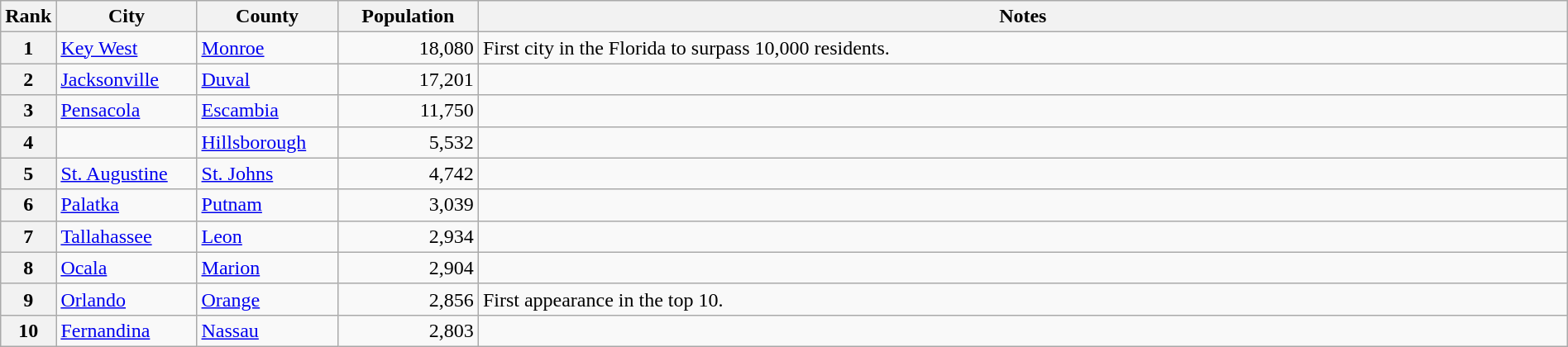<table class="wikitable plainrowheaders" style="width:100%">
<tr>
<th scope="col" style="width:3%;">Rank</th>
<th scope="col" style="width:9%;">City</th>
<th scope="col" style="width:9%;">County</th>
<th scope="col" style="width:9%;">Population</th>
<th scope="col" style="width:70%;">Notes</th>
</tr>
<tr>
<th scope="row">1</th>
<td><a href='#'>Key West</a></td>
<td><a href='#'>Monroe</a></td>
<td align="right">18,080</td>
<td>First city in the Florida to surpass 10,000 residents.</td>
</tr>
<tr>
<th scope="row">2</th>
<td><a href='#'>Jacksonville</a></td>
<td><a href='#'>Duval</a></td>
<td align="right">17,201</td>
<td></td>
</tr>
<tr>
<th scope="row">3</th>
<td><a href='#'>Pensacola</a></td>
<td><a href='#'>Escambia</a></td>
<td align="right">11,750</td>
<td></td>
</tr>
<tr>
<th scope="row">4</th>
<td></td>
<td><a href='#'>Hillsborough</a></td>
<td align="right">5,532</td>
<td></td>
</tr>
<tr>
<th scope="row">5</th>
<td><a href='#'>St. Augustine</a></td>
<td><a href='#'>St. Johns</a></td>
<td align="right">4,742</td>
<td></td>
</tr>
<tr>
<th scope="row">6</th>
<td><a href='#'>Palatka</a></td>
<td><a href='#'>Putnam</a></td>
<td align="right">3,039</td>
<td></td>
</tr>
<tr>
<th scope="row">7</th>
<td><a href='#'>Tallahassee</a></td>
<td><a href='#'>Leon</a></td>
<td align="right">2,934</td>
<td></td>
</tr>
<tr>
<th scope="row">8</th>
<td><a href='#'>Ocala</a></td>
<td><a href='#'>Marion</a></td>
<td align="right">2,904</td>
<td></td>
</tr>
<tr>
<th scope="row">9</th>
<td><a href='#'>Orlando</a></td>
<td><a href='#'>Orange</a></td>
<td align="right">2,856</td>
<td>First appearance in the top 10.</td>
</tr>
<tr>
<th scope="row">10</th>
<td><a href='#'>Fernandina</a></td>
<td><a href='#'>Nassau</a></td>
<td align="right">2,803</td>
<td></td>
</tr>
</table>
